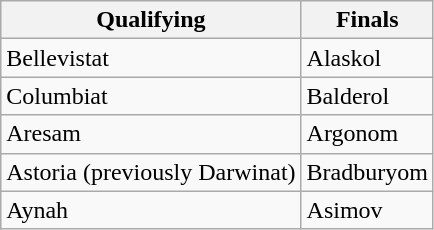<table class="wikitable">
<tr>
<th>Qualifying</th>
<th>Finals</th>
</tr>
<tr>
<td>Bellevistat</td>
<td>Alaskol</td>
</tr>
<tr>
<td>Columbiat</td>
<td>Balderol</td>
</tr>
<tr>
<td>Aresam</td>
<td>Argonom</td>
</tr>
<tr>
<td>Astoria (previously Darwinat)</td>
<td>Bradburyom</td>
</tr>
<tr>
<td>Aynah</td>
<td>Asimov</td>
</tr>
</table>
